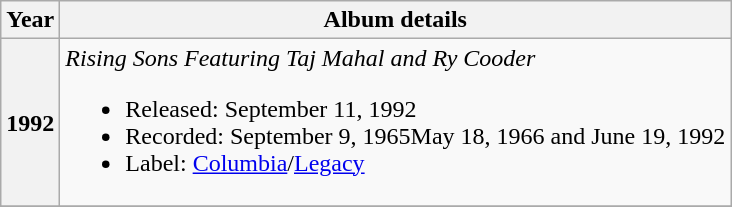<table class="wikitable plainrowheaders">
<tr>
<th>Year</th>
<th>Album details</th>
</tr>
<tr>
<th scope="row">1992</th>
<td><em>Rising Sons Featuring Taj Mahal and Ry Cooder</em><br><ul><li>Released: September 11, 1992</li><li>Recorded: September 9, 1965May 18, 1966 and June 19, 1992</li><li>Label: <a href='#'>Columbia</a>/<a href='#'>Legacy</a> </li></ul></td>
</tr>
<tr>
</tr>
</table>
